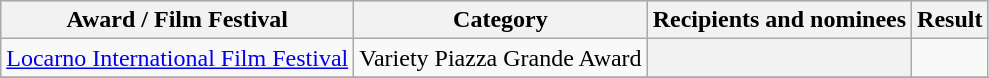<table class="wikitable plainrowheaders sortable">
<tr style="background:#ccc; text-align:center;">
<th scope="col">Award / Film Festival</th>
<th scope="col">Category</th>
<th scope="col">Recipients and nominees</th>
<th scope="col">Result</th>
</tr>
<tr>
<td><a href='#'>Locarno International Film Festival</a></td>
<td>Variety Piazza Grande Award</td>
<th></th>
<td></td>
</tr>
<tr>
</tr>
</table>
